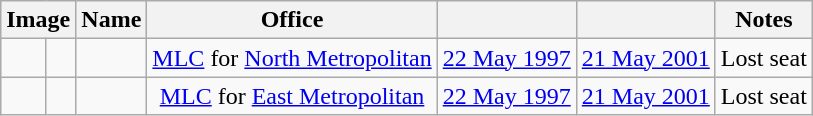<table class="wikitable" style="text-align:center" "width:100%">
<tr>
<th colspan=2>Image</th>
<th>Name<br></th>
<th>Office</th>
<th></th>
<th></th>
<th>Notes</th>
</tr>
<tr>
<td> </td>
<td></td>
<td><br></td>
<td><a href='#'>MLC</a> for <a href='#'>North Metropolitan</a></td>
<td><a href='#'>22 May 1997</a></td>
<td><a href='#'>21 May 2001</a></td>
<td>Lost seat</td>
</tr>
<tr>
<td> </td>
<td></td>
<td><br></td>
<td><a href='#'>MLC</a> for <a href='#'>East Metropolitan</a></td>
<td><a href='#'>22 May 1997</a></td>
<td><a href='#'>21 May 2001</a></td>
<td>Lost seat</td>
</tr>
</table>
